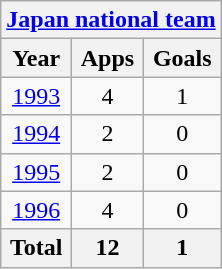<table class="wikitable" style="text-align:center">
<tr>
<th colspan=3><a href='#'>Japan national team</a></th>
</tr>
<tr>
<th>Year</th>
<th>Apps</th>
<th>Goals</th>
</tr>
<tr>
<td><a href='#'>1993</a></td>
<td>4</td>
<td>1</td>
</tr>
<tr>
<td><a href='#'>1994</a></td>
<td>2</td>
<td>0</td>
</tr>
<tr>
<td><a href='#'>1995</a></td>
<td>2</td>
<td>0</td>
</tr>
<tr>
<td><a href='#'>1996</a></td>
<td>4</td>
<td>0</td>
</tr>
<tr>
<th>Total</th>
<th>12</th>
<th>1</th>
</tr>
</table>
